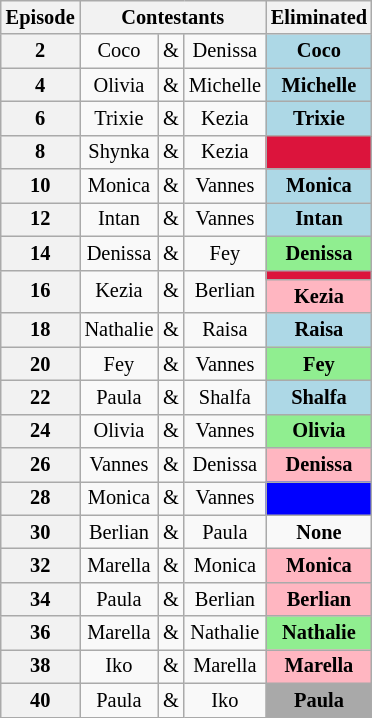<table class="wikitable" border="2" style="text-align:center; font-size:85%;">
<tr>
<th>Episode</th>
<th colspan="3">Contestants</th>
<th>Eliminated</th>
</tr>
<tr>
<th>2</th>
<td>Coco</td>
<td>&</td>
<td>Denissa</td>
<td style="background:lightblue"><strong>Coco</strong></td>
</tr>
<tr>
<th>4</th>
<td>Olivia</td>
<td>&</td>
<td>Michelle</td>
<td style="background:lightblue"><strong>Michelle</strong></td>
</tr>
<tr>
<th>6</th>
<td>Trixie</td>
<td>&</td>
<td>Kezia</td>
<td style="background:lightblue"><strong>Trixie</strong></td>
</tr>
<tr>
<th>8</th>
<td>Shynka</td>
<td>&</td>
<td>Kezia</td>
<td style="background:crimson;"><strong></strong></td>
</tr>
<tr>
<th>10</th>
<td>Monica</td>
<td>&</td>
<td>Vannes</td>
<td style="background:lightblue"><strong>Monica</strong></td>
</tr>
<tr>
<th>12</th>
<td>Intan</td>
<td>&</td>
<td>Vannes</td>
<td style="background:lightblue"><strong>Intan</strong></td>
</tr>
<tr>
<th>14</th>
<td>Denissa</td>
<td>&</td>
<td>Fey</td>
<td style="background:lightgreen"><strong>Denissa</strong></td>
</tr>
<tr>
<th rowspan="2">16</th>
<td rowspan="2">Kezia</td>
<td rowspan="2">&</td>
<td rowspan="2">Berlian</td>
<td style="background:crimson;"><strong></strong></td>
</tr>
<tr>
<td style="background:lightpink;"><strong>Kezia</strong></td>
</tr>
<tr>
<th>18</th>
<td>Nathalie</td>
<td>&</td>
<td>Raisa</td>
<td style="background:lightblue"><strong>Raisa</strong></td>
</tr>
<tr>
<th>20</th>
<td>Fey</td>
<td>&</td>
<td>Vannes</td>
<td style="background:lightgreen"><strong>Fey</strong></td>
</tr>
<tr>
<th>22</th>
<td>Paula</td>
<td>&</td>
<td>Shalfa</td>
<td style="background:lightblue"><strong>Shalfa</strong></td>
</tr>
<tr>
<th>24</th>
<td>Olivia</td>
<td>&</td>
<td>Vannes</td>
<td style="background:lightgreen"><strong>Olivia</strong></td>
</tr>
<tr>
<th>26</th>
<td>Vannes</td>
<td>&</td>
<td>Denissa</td>
<td style="background:lightpink"><strong>Denissa</strong></td>
</tr>
<tr>
<th>28</th>
<td>Monica</td>
<td>&</td>
<td>Vannes</td>
<td style="background:blue"><strong></strong></td>
</tr>
<tr>
<th>30</th>
<td>Berlian</td>
<td>&</td>
<td>Paula</td>
<td><strong>None</strong></td>
</tr>
<tr>
<th>32</th>
<td>Marella</td>
<td>&</td>
<td>Monica</td>
<td style="background:lightpink;"><strong>Monica</strong></td>
</tr>
<tr>
<th>34</th>
<td>Paula</td>
<td>&</td>
<td>Berlian</td>
<td style="background:lightpink;"><strong>Berlian</strong></td>
</tr>
<tr>
<th>36</th>
<td>Marella</td>
<td>&</td>
<td>Nathalie</td>
<td style="background:lightgreen"><strong>Nathalie</strong></td>
</tr>
<tr>
<th>38</th>
<td>Iko</td>
<td>&</td>
<td>Marella</td>
<td style="background:lightpink;"><strong>Marella</strong></td>
</tr>
<tr>
<th>40</th>
<td>Paula</td>
<td>&</td>
<td>Iko</td>
<td style="background:darkgrey;"><strong>Paula</strong></td>
</tr>
</table>
